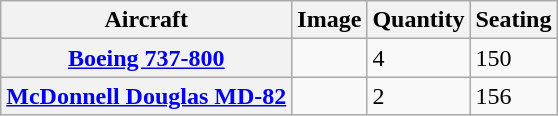<table class="wikitable plainrowheaders sortable">
<tr>
<th scope=col>Aircraft</th>
<th scope=col>Image</th>
<th scope=col>Quantity</th>
<th scope=col>Seating</th>
</tr>
<tr>
<th scope=row><a href='#'>Boeing 737-800</a></th>
<td></td>
<td>4</td>
<td>150</td>
</tr>
<tr>
<th scope=row><a href='#'>McDonnell Douglas MD-82</a></th>
<td></td>
<td>2</td>
<td>156</td>
</tr>
</table>
